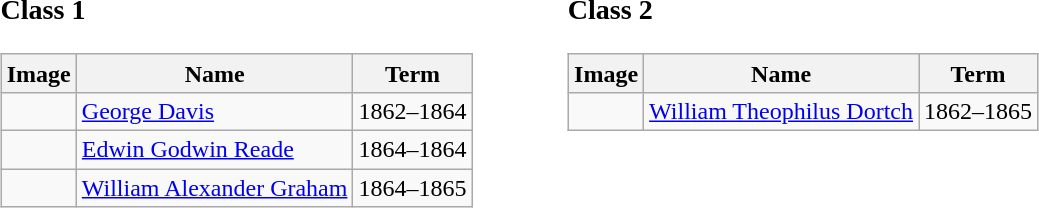<table width=60% |>
<tr>
<td width=30% valign=top><br><h3>Class 1</h3><table class="wikitable sortable">
<tr>
<th>Image</th>
<th>Name</th>
<th>Term</th>
</tr>
<tr>
<td></td>
<td><a href='#'>George Davis</a></td>
<td>1862–1864</td>
</tr>
<tr>
<td></td>
<td><a href='#'>Edwin Godwin Reade</a></td>
<td>1864–1864</td>
</tr>
<tr>
<td></td>
<td><a href='#'>William Alexander Graham</a></td>
<td>1864–1865</td>
</tr>
</table>
</td>
<td width=30% valign=top><br><h3>Class 2</h3><table class="wikitable sortable">
<tr>
<th>Image</th>
<th>Name</th>
<th>Term</th>
</tr>
<tr>
<td></td>
<td><a href='#'>William Theophilus Dortch</a></td>
<td>1862–1865</td>
</tr>
</table>
</td>
</tr>
</table>
